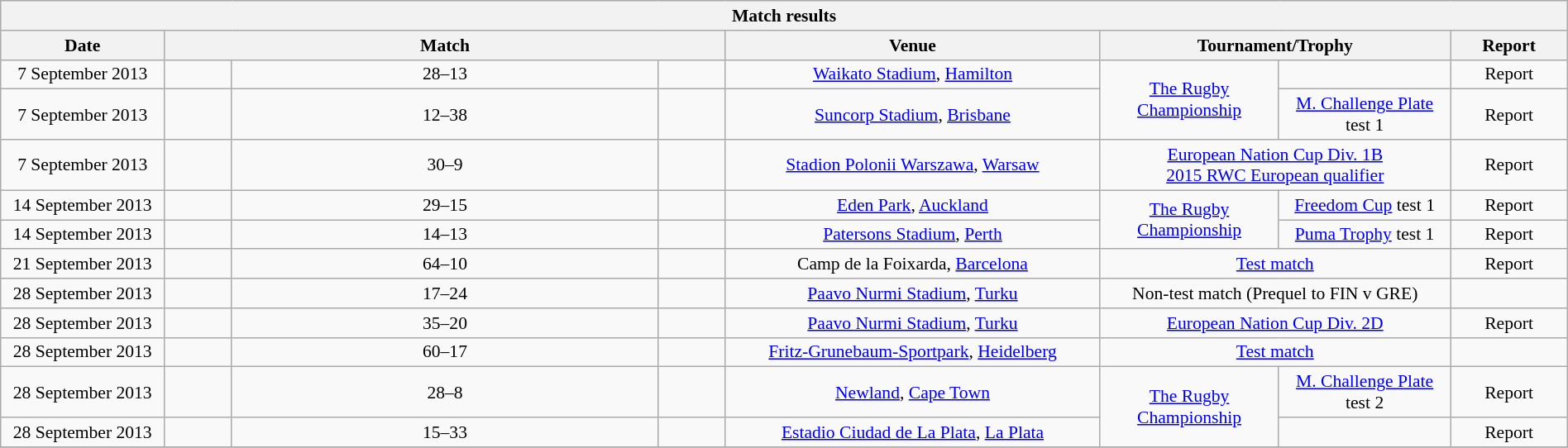<table class="wikitable" style="font-size:90%; width:100%; text-align: center;">
<tr>
<th colspan=8>Match results</th>
</tr>
<tr>
<th width=7%>Date</th>
<th width=24% colspan=3>Match</th>
<th width=16%>Venue</th>
<th width=15% colspan=2>Tournament/Trophy</th>
<th width=5%>Report</th>
</tr>
<tr>
<td>7 September 2013</td>
<td align=right></td>
<td>28–13</td>
<td align=left></td>
<td><a href='#'>Waikato Stadium</a>, <a href='#'>Hamilton</a></td>
<td rowspan=2><a href='#'>The Rugby Championship</a></td>
<td></td>
<td>Report</td>
</tr>
<tr>
<td>7 September 2013</td>
<td align=right></td>
<td>12–38</td>
<td align=left></td>
<td><a href='#'>Suncorp Stadium</a>, <a href='#'>Brisbane</a></td>
<td><a href='#'>M. Challenge Plate</a> test 1</td>
<td>Report</td>
</tr>
<tr>
<td>7 September 2013</td>
<td align=right></td>
<td>30–9</td>
<td align=left></td>
<td><a href='#'>Stadion Polonii Warszawa</a>, <a href='#'>Warsaw</a></td>
<td colspan=2><a href='#'>European Nation Cup Div. 1B</a><br><a href='#'>2015 RWC European qualifier</a></td>
<td>Report</td>
</tr>
<tr>
<td>14 September 2013</td>
<td align=right></td>
<td>29–15</td>
<td align=left></td>
<td><a href='#'>Eden Park</a>, <a href='#'>Auckland</a></td>
<td rowspan=2><a href='#'>The Rugby Championship</a></td>
<td><a href='#'>Freedom Cup</a> test 1</td>
<td>Report</td>
</tr>
<tr>
<td>14 September 2013</td>
<td align=right></td>
<td>14–13</td>
<td align=left></td>
<td><a href='#'>Patersons Stadium</a>, <a href='#'>Perth</a></td>
<td><a href='#'>Puma Trophy</a> test 1</td>
<td>Report</td>
</tr>
<tr>
<td>21 September 2013</td>
<td align=right></td>
<td>64–10</td>
<td align=left></td>
<td>Camp de la Foixarda, <a href='#'>Barcelona</a></td>
<td colspan=2><a href='#'>Test match</a></td>
<td>Report</td>
</tr>
<tr>
<td>28 September 2013</td>
<td align=right></td>
<td>17–24</td>
<td align=left></td>
<td><a href='#'>Paavo Nurmi Stadium</a>, <a href='#'>Turku</a></td>
<td colspan=2>Non-test match (Prequel to FIN v GRE)</td>
<td></td>
</tr>
<tr>
<td>28 September 2013</td>
<td align=right></td>
<td>35–20</td>
<td align=left></td>
<td><a href='#'>Paavo Nurmi Stadium</a>, <a href='#'>Turku</a></td>
<td colspan=2><a href='#'>European Nation Cup Div. 2D</a></td>
<td>Report</td>
</tr>
<tr>
<td>28 September 2013</td>
<td align=right></td>
<td>60–17</td>
<td align=left></td>
<td><a href='#'>Fritz-Grunebaum-Sportpark</a>, <a href='#'>Heidelberg</a></td>
<td colspan=2><a href='#'>Test match</a></td>
<td></td>
</tr>
<tr>
<td>28 September 2013</td>
<td align=right></td>
<td>28–8</td>
<td align=left></td>
<td><a href='#'>Newland</a>, <a href='#'>Cape Town</a></td>
<td rowspan=2><a href='#'>The Rugby Championship</a></td>
<td><a href='#'>M. Challenge Plate</a> test 2</td>
<td>Report</td>
</tr>
<tr>
<td>28 September 2013</td>
<td align=right></td>
<td>15–33</td>
<td align=left></td>
<td><a href='#'>Estadio Ciudad de La Plata</a>, <a href='#'>La Plata</a></td>
<td></td>
<td>Report</td>
</tr>
<tr>
</tr>
</table>
